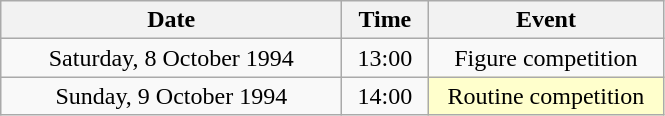<table class = "wikitable" style="text-align:center;">
<tr>
<th width=220>Date</th>
<th width=50>Time</th>
<th width=150>Event</th>
</tr>
<tr>
<td>Saturday, 8 October 1994</td>
<td>13:00</td>
<td>Figure competition</td>
</tr>
<tr>
<td>Sunday, 9 October 1994</td>
<td>14:00</td>
<td bgcolor=ffffcc>Routine competition</td>
</tr>
</table>
